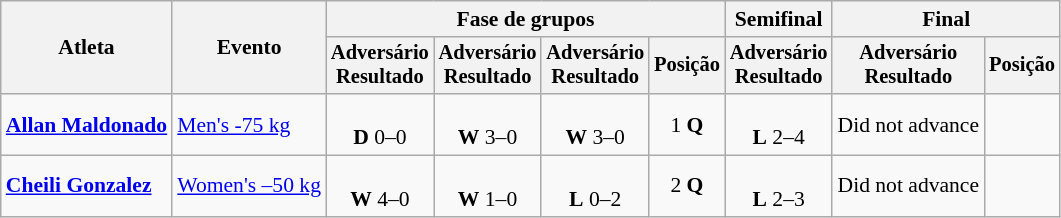<table class=wikitable style=font-size:90%;text-align:center>
<tr>
<th rowspan=2>Atleta</th>
<th rowspan=2>Evento</th>
<th colspan=4>Fase de grupos</th>
<th>Semifinal</th>
<th colspan=2>Final</th>
</tr>
<tr style=font-size:95%>
<th>Adversário<br>Resultado</th>
<th>Adversário<br>Resultado</th>
<th>Adversário<br>Resultado</th>
<th>Posição</th>
<th>Adversário<br>Resultado</th>
<th>Adversário<br>Resultado</th>
<th>Posição</th>
</tr>
<tr>
<td align=left><strong><a href='#'>Allan Maldonado</a></strong></td>
<td align=left><a href='#'>Men's -75 kg</a></td>
<td><br><strong>D</strong> 0–0</td>
<td><br><strong>W</strong> 3–0</td>
<td><br><strong>W</strong> 3–0</td>
<td>1 <strong>Q</strong></td>
<td><br><strong>L</strong> 2–4</td>
<td>Did not advance</td>
<td></td>
</tr>
<tr align=center>
<td align=left><strong><a href='#'>Cheili Gonzalez</a></strong></td>
<td align=left><a href='#'>Women's –50 kg</a></td>
<td><br><strong>W</strong> 4–0</td>
<td><br><strong>W</strong> 1–0</td>
<td><br><strong>L</strong> 0–2</td>
<td>2 <strong>Q</strong></td>
<td><br><strong>L</strong> 2–3</td>
<td>Did not advance</td>
<td></td>
</tr>
</table>
